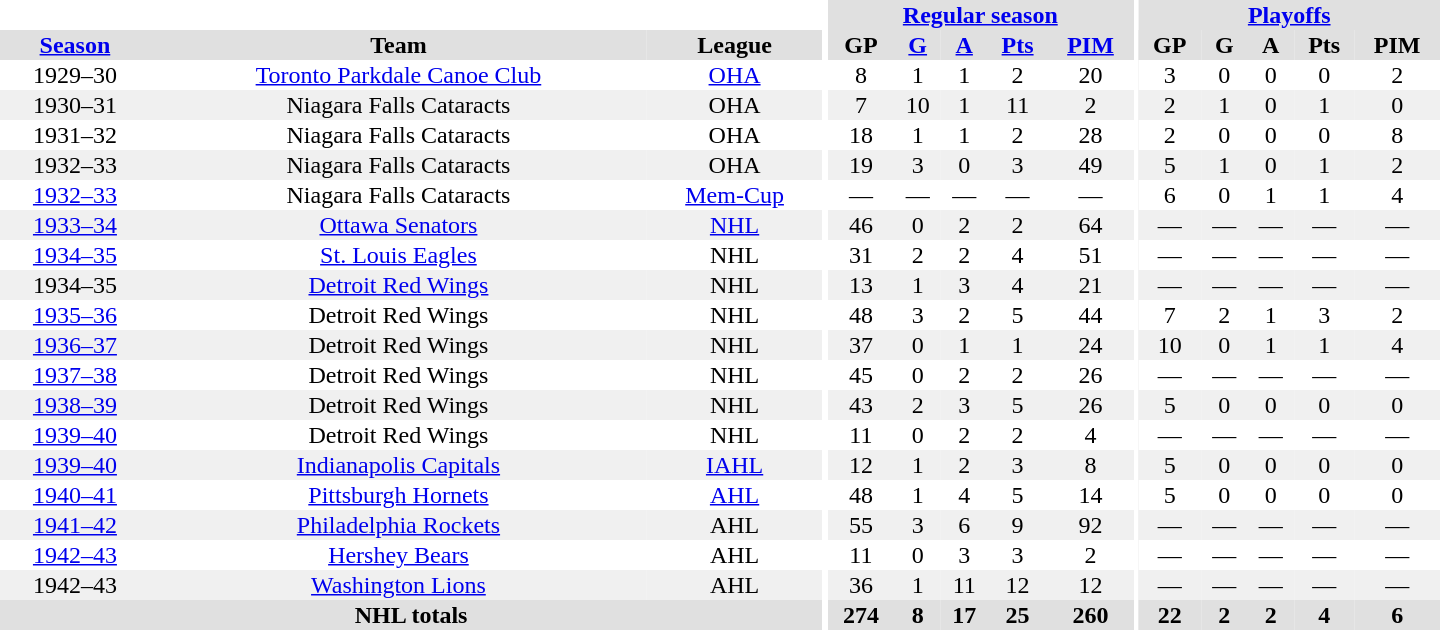<table border="0" cellpadding="1" cellspacing="0" style="text-align:center; width:60em">
<tr bgcolor="#e0e0e0">
<th colspan="3" bgcolor="#ffffff"></th>
<th rowspan="100" bgcolor="#ffffff"></th>
<th colspan="5"><a href='#'>Regular season</a></th>
<th rowspan="100" bgcolor="#ffffff"></th>
<th colspan="5"><a href='#'>Playoffs</a></th>
</tr>
<tr bgcolor="#e0e0e0">
<th><a href='#'>Season</a></th>
<th>Team</th>
<th>League</th>
<th>GP</th>
<th><a href='#'>G</a></th>
<th><a href='#'>A</a></th>
<th><a href='#'>Pts</a></th>
<th><a href='#'>PIM</a></th>
<th>GP</th>
<th>G</th>
<th>A</th>
<th>Pts</th>
<th>PIM</th>
</tr>
<tr>
<td>1929–30</td>
<td><a href='#'>Toronto Parkdale Canoe Club</a></td>
<td><a href='#'>OHA</a></td>
<td>8</td>
<td>1</td>
<td>1</td>
<td>2</td>
<td>20</td>
<td>3</td>
<td>0</td>
<td>0</td>
<td>0</td>
<td>2</td>
</tr>
<tr bgcolor="#f0f0f0">
<td>1930–31</td>
<td>Niagara Falls Cataracts</td>
<td>OHA</td>
<td>7</td>
<td>10</td>
<td>1</td>
<td>11</td>
<td>2</td>
<td>2</td>
<td>1</td>
<td>0</td>
<td>1</td>
<td>0</td>
</tr>
<tr>
<td>1931–32</td>
<td>Niagara Falls Cataracts</td>
<td>OHA</td>
<td>18</td>
<td>1</td>
<td>1</td>
<td>2</td>
<td>28</td>
<td>2</td>
<td>0</td>
<td>0</td>
<td>0</td>
<td>8</td>
</tr>
<tr bgcolor="#f0f0f0">
<td>1932–33</td>
<td>Niagara Falls Cataracts</td>
<td>OHA</td>
<td>19</td>
<td>3</td>
<td>0</td>
<td>3</td>
<td>49</td>
<td>5</td>
<td>1</td>
<td>0</td>
<td>1</td>
<td>2</td>
</tr>
<tr>
<td><a href='#'>1932–33</a></td>
<td>Niagara Falls Cataracts</td>
<td><a href='#'>Mem-Cup</a></td>
<td>—</td>
<td>—</td>
<td>—</td>
<td>—</td>
<td>—</td>
<td>6</td>
<td>0</td>
<td>1</td>
<td>1</td>
<td>4</td>
</tr>
<tr bgcolor="#f0f0f0">
<td><a href='#'>1933–34</a></td>
<td><a href='#'>Ottawa Senators</a></td>
<td><a href='#'>NHL</a></td>
<td>46</td>
<td>0</td>
<td>2</td>
<td>2</td>
<td>64</td>
<td>—</td>
<td>—</td>
<td>—</td>
<td>—</td>
<td>—</td>
</tr>
<tr>
<td><a href='#'>1934–35</a></td>
<td><a href='#'>St. Louis Eagles</a></td>
<td>NHL</td>
<td>31</td>
<td>2</td>
<td>2</td>
<td>4</td>
<td>51</td>
<td>—</td>
<td>—</td>
<td>—</td>
<td>—</td>
<td>—</td>
</tr>
<tr bgcolor="#f0f0f0">
<td>1934–35</td>
<td><a href='#'>Detroit Red Wings</a></td>
<td>NHL</td>
<td>13</td>
<td>1</td>
<td>3</td>
<td>4</td>
<td>21</td>
<td>—</td>
<td>—</td>
<td>—</td>
<td>—</td>
<td>—</td>
</tr>
<tr>
<td><a href='#'>1935–36</a></td>
<td>Detroit Red Wings</td>
<td>NHL</td>
<td>48</td>
<td>3</td>
<td>2</td>
<td>5</td>
<td>44</td>
<td>7</td>
<td>2</td>
<td>1</td>
<td>3</td>
<td>2</td>
</tr>
<tr bgcolor="#f0f0f0">
<td><a href='#'>1936–37</a></td>
<td>Detroit Red Wings</td>
<td>NHL</td>
<td>37</td>
<td>0</td>
<td>1</td>
<td>1</td>
<td>24</td>
<td>10</td>
<td>0</td>
<td>1</td>
<td>1</td>
<td>4</td>
</tr>
<tr>
<td><a href='#'>1937–38</a></td>
<td>Detroit Red Wings</td>
<td>NHL</td>
<td>45</td>
<td>0</td>
<td>2</td>
<td>2</td>
<td>26</td>
<td>—</td>
<td>—</td>
<td>—</td>
<td>—</td>
<td>—</td>
</tr>
<tr bgcolor="#f0f0f0">
<td><a href='#'>1938–39</a></td>
<td>Detroit Red Wings</td>
<td>NHL</td>
<td>43</td>
<td>2</td>
<td>3</td>
<td>5</td>
<td>26</td>
<td>5</td>
<td>0</td>
<td>0</td>
<td>0</td>
<td>0</td>
</tr>
<tr>
<td><a href='#'>1939–40</a></td>
<td>Detroit Red Wings</td>
<td>NHL</td>
<td>11</td>
<td>0</td>
<td>2</td>
<td>2</td>
<td>4</td>
<td>—</td>
<td>—</td>
<td>—</td>
<td>—</td>
<td>—</td>
</tr>
<tr bgcolor="#f0f0f0">
<td><a href='#'>1939–40</a></td>
<td><a href='#'>Indianapolis Capitals</a></td>
<td><a href='#'>IAHL</a></td>
<td>12</td>
<td>1</td>
<td>2</td>
<td>3</td>
<td>8</td>
<td>5</td>
<td>0</td>
<td>0</td>
<td>0</td>
<td>0</td>
</tr>
<tr>
<td><a href='#'>1940–41</a></td>
<td><a href='#'>Pittsburgh Hornets</a></td>
<td><a href='#'>AHL</a></td>
<td>48</td>
<td>1</td>
<td>4</td>
<td>5</td>
<td>14</td>
<td>5</td>
<td>0</td>
<td>0</td>
<td>0</td>
<td>0</td>
</tr>
<tr bgcolor="#f0f0f0">
<td><a href='#'>1941–42</a></td>
<td><a href='#'>Philadelphia Rockets</a></td>
<td>AHL</td>
<td>55</td>
<td>3</td>
<td>6</td>
<td>9</td>
<td>92</td>
<td>—</td>
<td>—</td>
<td>—</td>
<td>—</td>
<td>—</td>
</tr>
<tr>
<td><a href='#'>1942–43</a></td>
<td><a href='#'>Hershey Bears</a></td>
<td>AHL</td>
<td>11</td>
<td>0</td>
<td>3</td>
<td>3</td>
<td>2</td>
<td>—</td>
<td>—</td>
<td>—</td>
<td>—</td>
<td>—</td>
</tr>
<tr bgcolor="#f0f0f0">
<td>1942–43</td>
<td><a href='#'>Washington Lions</a></td>
<td>AHL</td>
<td>36</td>
<td>1</td>
<td>11</td>
<td>12</td>
<td>12</td>
<td>—</td>
<td>—</td>
<td>—</td>
<td>—</td>
<td>—</td>
</tr>
<tr bgcolor="#e0e0e0">
<th colspan="3">NHL totals</th>
<th>274</th>
<th>8</th>
<th>17</th>
<th>25</th>
<th>260</th>
<th>22</th>
<th>2</th>
<th>2</th>
<th>4</th>
<th>6</th>
</tr>
</table>
